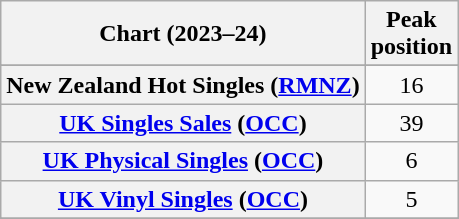<table class="wikitable sortable plainrowheaders" style="text-align:center">
<tr>
<th scope="col">Chart (2023–24)</th>
<th scope="col">Peak<br>position</th>
</tr>
<tr>
</tr>
<tr>
<th scope="row">New Zealand Hot Singles (<a href='#'>RMNZ</a>)</th>
<td>16</td>
</tr>
<tr>
<th scope="row"><a href='#'>UK Singles Sales</a> (<a href='#'>OCC</a>)</th>
<td>39</td>
</tr>
<tr>
<th scope="row"><a href='#'>UK Physical Singles</a> (<a href='#'>OCC</a>)</th>
<td>6</td>
</tr>
<tr>
<th scope="row"><a href='#'>UK Vinyl Singles</a> (<a href='#'>OCC</a>)</th>
<td>5</td>
</tr>
<tr>
</tr>
<tr>
</tr>
<tr>
</tr>
</table>
